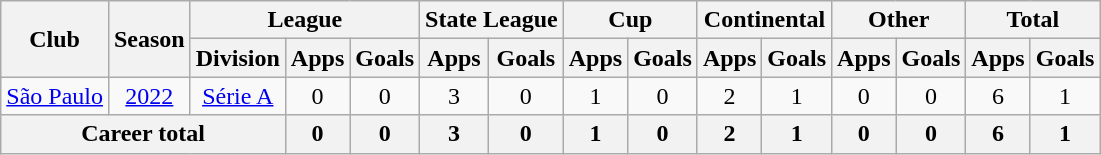<table class="wikitable" style="text-align: center">
<tr>
<th rowspan="2">Club</th>
<th rowspan="2">Season</th>
<th colspan="3">League</th>
<th colspan="2">State League</th>
<th colspan="2">Cup</th>
<th colspan="2">Continental</th>
<th colspan="2">Other</th>
<th colspan="2">Total</th>
</tr>
<tr>
<th>Division</th>
<th>Apps</th>
<th>Goals</th>
<th>Apps</th>
<th>Goals</th>
<th>Apps</th>
<th>Goals</th>
<th>Apps</th>
<th>Goals</th>
<th>Apps</th>
<th>Goals</th>
<th>Apps</th>
<th>Goals</th>
</tr>
<tr>
<td><a href='#'>São Paulo</a></td>
<td><a href='#'>2022</a></td>
<td><a href='#'>Série A</a></td>
<td>0</td>
<td>0</td>
<td>3</td>
<td>0</td>
<td>1</td>
<td>0</td>
<td>2</td>
<td>1</td>
<td>0</td>
<td>0</td>
<td>6</td>
<td>1</td>
</tr>
<tr>
<th colspan="3"><strong>Career total</strong></th>
<th>0</th>
<th>0</th>
<th>3</th>
<th>0</th>
<th>1</th>
<th>0</th>
<th>2</th>
<th>1</th>
<th>0</th>
<th>0</th>
<th>6</th>
<th>1</th>
</tr>
</table>
